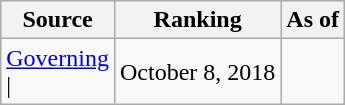<table class="wikitable" style="text-align:center">
<tr>
<th>Source</th>
<th>Ranking</th>
<th>As of</th>
</tr>
<tr>
<td align=left><a href='#'>Governing</a><br>| </td>
<td>October 8, 2018</td>
</tr>
</table>
